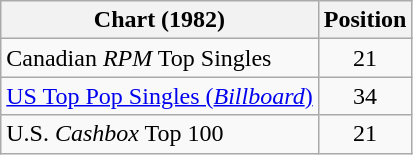<table class="wikitable sortable">
<tr>
<th>Chart (1982)</th>
<th>Position</th>
</tr>
<tr>
<td align="left">Canadian <em>RPM</em> Top Singles</td>
<td style="text-align:center;">21</td>
</tr>
<tr>
<td><a href='#'>US Top Pop Singles (<em>Billboard</em>)</a></td>
<td align="center">34</td>
</tr>
<tr>
<td>U.S. <em>Cashbox</em> Top 100</td>
<td style="text-align:center;">21</td>
</tr>
</table>
